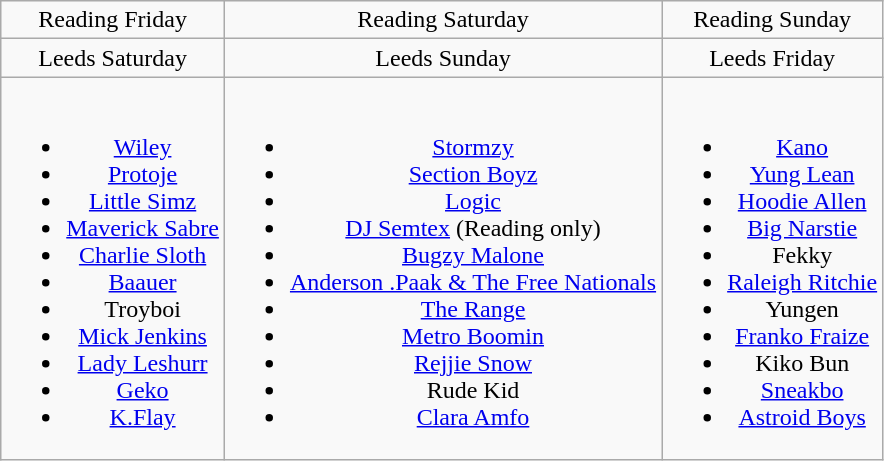<table class="wikitable" style="text-align:center;">
<tr>
<td>Reading Friday</td>
<td>Reading Saturday</td>
<td>Reading Sunday</td>
</tr>
<tr>
<td>Leeds Saturday</td>
<td>Leeds Sunday</td>
<td>Leeds Friday</td>
</tr>
<tr>
<td><br><ul><li><a href='#'>Wiley</a></li><li><a href='#'>Protoje</a></li><li><a href='#'>Little Simz</a></li><li><a href='#'>Maverick Sabre</a></li><li><a href='#'>Charlie Sloth</a></li><li><a href='#'>Baauer</a></li><li>Troyboi</li><li><a href='#'>Mick Jenkins</a></li><li><a href='#'>Lady Leshurr</a></li><li><a href='#'>Geko</a></li><li><a href='#'>K.Flay</a></li></ul></td>
<td><br><ul><li><a href='#'>Stormzy</a></li><li><a href='#'>Section Boyz</a></li><li><a href='#'>Logic</a></li><li><a href='#'>DJ Semtex</a> (Reading only)</li><li><a href='#'>Bugzy Malone</a></li><li><a href='#'>Anderson .Paak & The Free Nationals</a></li><li><a href='#'>The Range</a></li><li><a href='#'>Metro Boomin</a></li><li><a href='#'>Rejjie Snow</a></li><li>Rude Kid</li><li><a href='#'>Clara Amfo</a></li></ul></td>
<td><br><ul><li><a href='#'>Kano</a></li><li><a href='#'>Yung Lean</a></li><li><a href='#'>Hoodie Allen</a></li><li><a href='#'>Big Narstie</a></li><li>Fekky</li><li><a href='#'>Raleigh Ritchie</a></li><li>Yungen</li><li><a href='#'>Franko Fraize</a></li><li>Kiko Bun</li><li><a href='#'>Sneakbo</a></li><li><a href='#'>Astroid Boys</a></li></ul></td>
</tr>
</table>
